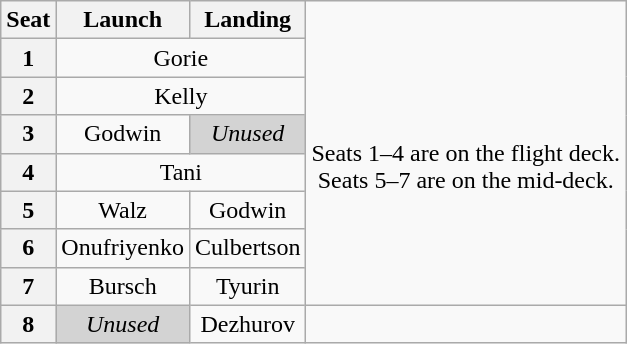<table class="wikitable" style="text-align:center">
<tr>
<th>Seat</th>
<th>Launch</th>
<th>Landing</th>
<td rowspan=8><br>Seats 1–4 are on the flight deck.<br>Seats 5–7 are on the mid-deck.</td>
</tr>
<tr>
<th>1</th>
<td colspan=2>Gorie</td>
</tr>
<tr>
<th>2</th>
<td colspan=2>Kelly</td>
</tr>
<tr>
<th>3</th>
<td>Godwin</td>
<td style="background-color:lightgray"><em>Unused</em></td>
</tr>
<tr>
<th>4</th>
<td colspan=2>Tani</td>
</tr>
<tr>
<th>5</th>
<td>Walz</td>
<td>Godwin</td>
</tr>
<tr>
<th>6</th>
<td>Onufriyenko</td>
<td>Culbertson</td>
</tr>
<tr>
<th>7</th>
<td>Bursch</td>
<td>Tyurin</td>
</tr>
<tr>
<th>8</th>
<td style="background-color:lightgray"><em>Unused</em></td>
<td>Dezhurov</td>
</tr>
</table>
